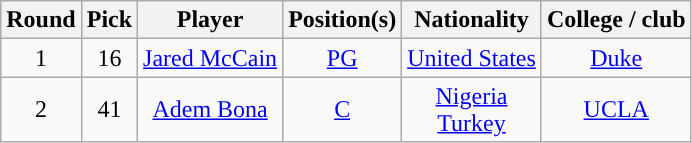<table class="wikitable sortable sortable">
<tr>
<th>Round</th>
<th>Pick</th>
<th>Player</th>
<th>Position(s)</th>
<th>Nationality</th>
<th>College / club</th>
</tr>
<tr style="text-align: center">
<td>1</td>
<td>16</td>
<td><a href='#'>Jared McCain</a></td>
<td><a href='#'>PG</a></td>
<td> <a href='#'>United States</a></td>
<td><a href='#'>Duke</a></td>
</tr>
<tr style="text-align: center">
<td>2</td>
<td>41</td>
<td><a href='#'>Adem Bona</a></td>
<td><a href='#'>C</a></td>
<td> <a href='#'>Nigeria</a><br> <a href='#'>Turkey</a></td>
<td><a href='#'>UCLA</a></td>
</tr>
</table>
